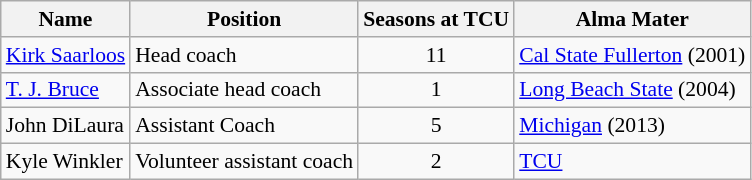<table class="wikitable" border="1" style="font-size:90%;">
<tr>
<th>Name</th>
<th>Position</th>
<th>Seasons at TCU</th>
<th>Alma Mater</th>
</tr>
<tr>
<td><a href='#'>Kirk Saarloos</a></td>
<td>Head coach</td>
<td align=center>11</td>
<td><a href='#'>Cal State Fullerton</a> (2001)</td>
</tr>
<tr>
<td><a href='#'>T. J. Bruce</a></td>
<td>Associate head coach</td>
<td align=center>1</td>
<td><a href='#'>Long Beach State</a> (2004)</td>
</tr>
<tr>
<td>John DiLaura</td>
<td>Assistant Coach</td>
<td align=center>5</td>
<td><a href='#'>Michigan</a> (2013)</td>
</tr>
<tr>
<td>Kyle Winkler</td>
<td>Volunteer assistant coach</td>
<td align=center>2</td>
<td><a href='#'>TCU</a></td>
</tr>
</table>
